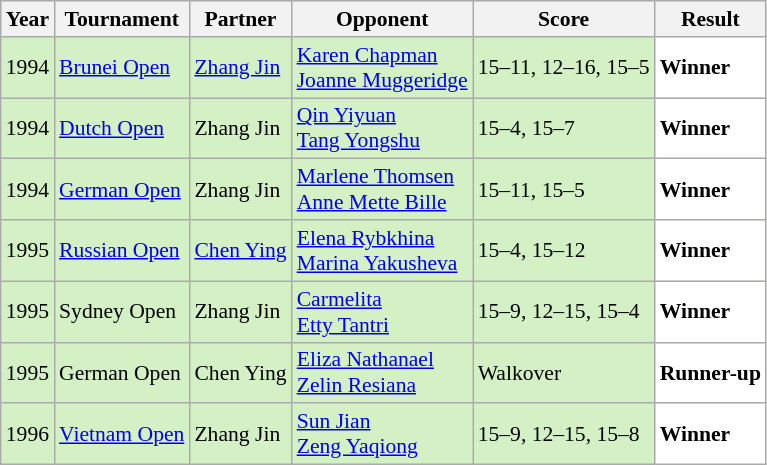<table class="sortable wikitable" style="font-size: 90%;">
<tr>
<th>Year</th>
<th>Tournament</th>
<th>Partner</th>
<th>Opponent</th>
<th>Score</th>
<th>Result</th>
</tr>
<tr style="background:#D4F1C5">
<td align="center">1994</td>
<td align="left"><a href='#'>Brunei Open</a></td>
<td align="left"> <a href='#'>Zhang Jin</a></td>
<td align="left"> <a href='#'>Karen Chapman</a> <br>  <a href='#'>Joanne Muggeridge</a></td>
<td align="left">15–11, 12–16, 15–5</td>
<td style="text-align:left; background:white"> <strong>Winner</strong></td>
</tr>
<tr style="background:#D4F1C5">
<td align="center">1994</td>
<td align="left"><a href='#'>Dutch Open</a></td>
<td align="left"> Zhang Jin</td>
<td align="left"> <a href='#'>Qin Yiyuan</a> <br>  <a href='#'>Tang Yongshu</a></td>
<td align="left">15–4, 15–7</td>
<td style="text-align:left; background:white"> <strong>Winner</strong></td>
</tr>
<tr style="background:#D4F1C5">
<td align="center">1994</td>
<td align="left"><a href='#'>German Open</a></td>
<td align="left"> Zhang Jin</td>
<td align="left"> <a href='#'>Marlene Thomsen</a> <br>  <a href='#'>Anne Mette Bille</a></td>
<td align="left">15–11, 15–5</td>
<td style="text-align:left; background:white"> <strong>Winner</strong></td>
</tr>
<tr style="background:#D4F1C5">
<td align="center">1995</td>
<td align="left"><a href='#'>Russian Open</a></td>
<td align="left"> <a href='#'>Chen Ying</a></td>
<td align="left"> <a href='#'>Elena Rybkhina</a> <br>  <a href='#'>Marina Yakusheva</a></td>
<td align="left">15–4, 15–12</td>
<td style="text-align:left; background:white"> <strong>Winner</strong></td>
</tr>
<tr style="background:#D4F1C5">
<td align="center">1995</td>
<td align="left">Sydney Open</td>
<td align="left"> Zhang Jin</td>
<td align="left"> <a href='#'>Carmelita</a> <br>  <a href='#'>Etty Tantri</a></td>
<td align="left">15–9, 12–15, 15–4</td>
<td style="text-align:left; background:white"> <strong>Winner</strong></td>
</tr>
<tr style="background:#D4F1C5">
<td align="center">1995</td>
<td align="left">German Open</td>
<td align="left"> Chen Ying</td>
<td align="left"> <a href='#'>Eliza Nathanael</a> <br>  <a href='#'>Zelin Resiana</a></td>
<td align="left">Walkover</td>
<td style="text-align:left; background:white"> <strong>Runner-up</strong></td>
</tr>
<tr style="background:#D4F1C5">
<td align="center">1996</td>
<td align="left"><a href='#'>Vietnam Open</a></td>
<td align="left"> Zhang Jin</td>
<td align="left"> <a href='#'>Sun Jian</a> <br>  <a href='#'>Zeng Yaqiong</a></td>
<td align="left">15–9, 12–15, 15–8</td>
<td style="text-align:left; background:white"> <strong>Winner</strong></td>
</tr>
</table>
